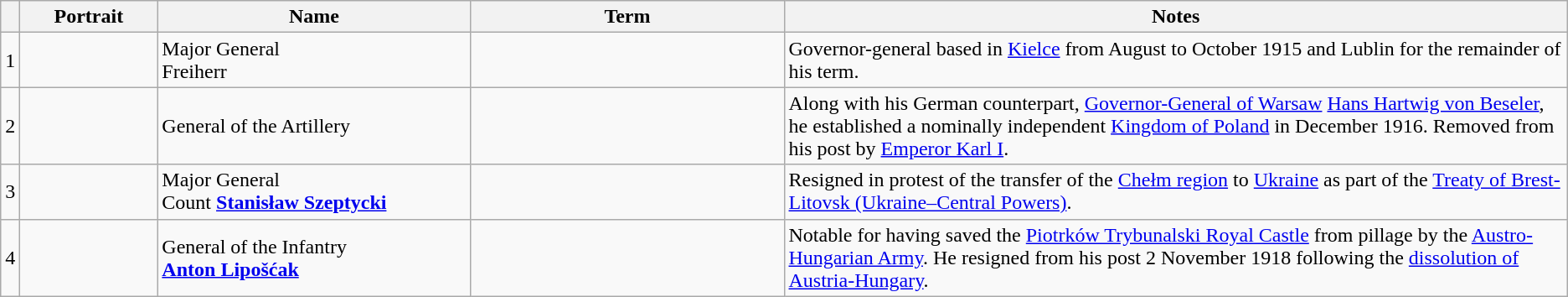<table class="wikitable sortable">
<tr>
<th width="1%"></th>
<th class="unsortable">Portrait</th>
<th width="20%">Name</th>
<th width="20%">Term</th>
<th width="50%" class="unsortable">Notes</th>
</tr>
<tr>
<td style="text-align: center;">1</td>
<td></td>
<td>Major General<br>Freiherr <strong></strong></td>
<td style="text-align: center;"></td>
<td>Governor-general based in <a href='#'>Kielce</a> from August to October 1915 and Lublin for the remainder of his term.</td>
</tr>
<tr>
<td style="text-align: center;">2</td>
<td></td>
<td>General of the Artillery<br><strong></strong></td>
<td style="text-align: center;"></td>
<td>Along with his German counterpart, <a href='#'>Governor-General of Warsaw</a> <a href='#'>Hans Hartwig von Beseler</a>, he established a nominally independent <a href='#'>Kingdom of Poland</a> in December 1916. Removed from his post by <a href='#'>Emperor Karl I</a>.</td>
</tr>
<tr>
<td style="text-align: center;">3</td>
<td></td>
<td>Major General<br>Count <strong><a href='#'>Stanisław Szeptycki</a></strong></td>
<td style="text-align: center;"></td>
<td>Resigned in protest of the transfer of the <a href='#'>Chełm region</a> to <a href='#'>Ukraine</a> as part of the <a href='#'>Treaty of Brest-Litovsk (Ukraine–Central Powers)</a>.</td>
</tr>
<tr>
<td style="text-align: center;">4</td>
<td></td>
<td>General of the Infantry<br><strong><a href='#'>Anton Lipošćak</a></strong></td>
<td style="text-align: center;"></td>
<td>Notable for having saved the <a href='#'>Piotrków Trybunalski Royal Castle</a> from pillage by the <a href='#'>Austro-Hungarian Army</a>. He resigned from his post 2 November 1918 following the <a href='#'>dissolution of Austria-Hungary</a>.</td>
</tr>
</table>
